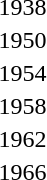<table>
<tr>
<td>1938</td>
<td></td>
<td></td>
<td></td>
</tr>
<tr>
<td>1950</td>
<td></td>
<td></td>
<td></td>
</tr>
<tr>
<td>1954</td>
<td></td>
<td></td>
<td></td>
</tr>
<tr>
<td>1958</td>
<td></td>
<td></td>
<td></td>
</tr>
<tr>
<td>1962</td>
<td></td>
<td></td>
<td></td>
</tr>
<tr>
<td>1966</td>
<td></td>
<td></td>
<td></td>
</tr>
</table>
